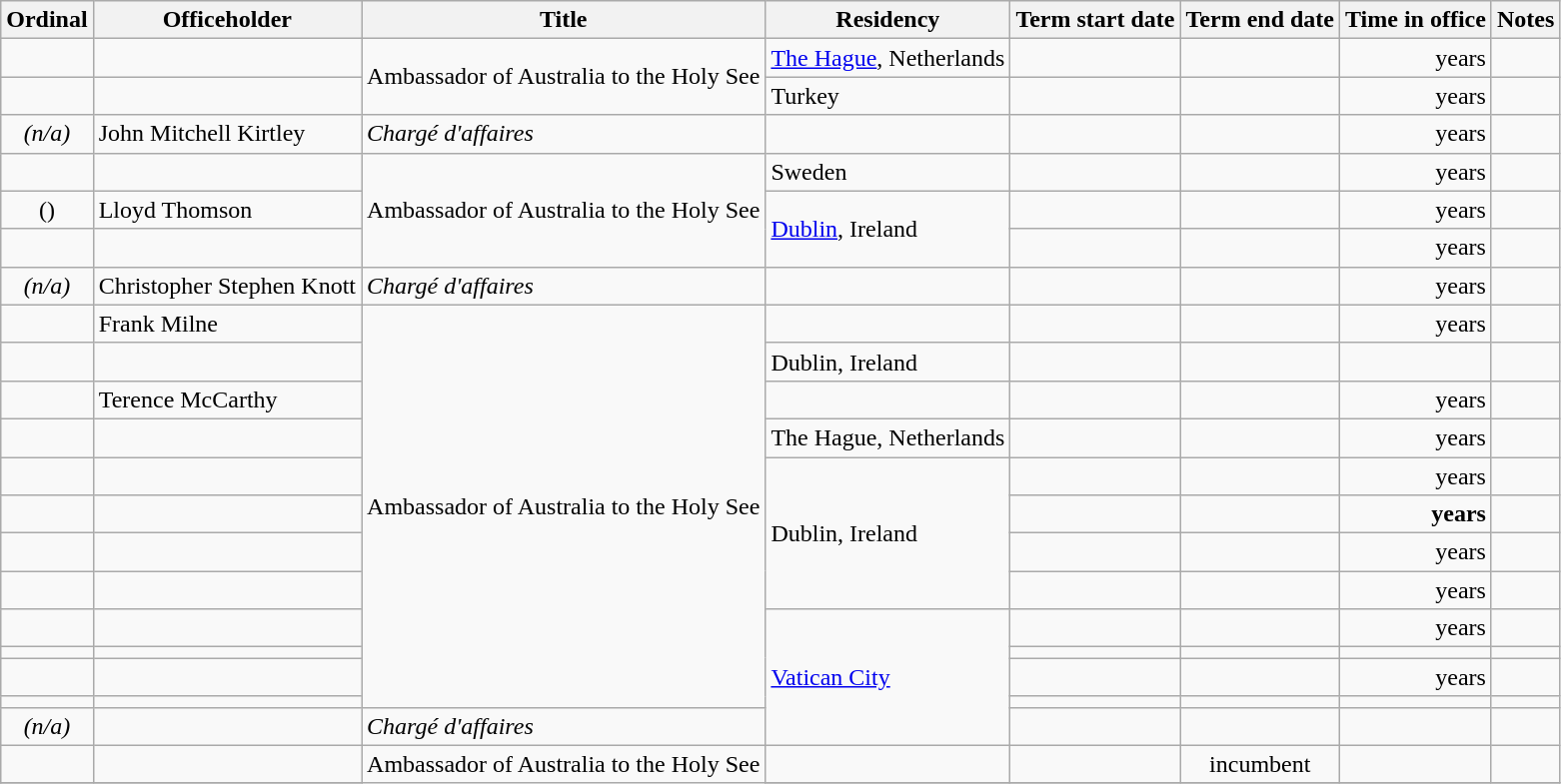<table class='wikitable sortable'>
<tr>
<th>Ordinal</th>
<th>Officeholder</th>
<th>Title</th>
<th>Residency</th>
<th>Term start date</th>
<th>Term end date</th>
<th>Time in office</th>
<th>Notes</th>
</tr>
<tr>
<td align=center></td>
<td> </td>
<td rowspan=2>Ambassador of Australia to the Holy See</td>
<td><a href='#'>The Hague</a>, Netherlands</td>
<td align=center></td>
<td align=center></td>
<td align=right> years</td>
<td></td>
</tr>
<tr>
<td align=center></td>
<td></td>
<td>Turkey</td>
<td align=center></td>
<td align=center></td>
<td align=right> years</td>
<td></td>
</tr>
<tr>
<td align=center><em>(n/a)</em></td>
<td>John Mitchell Kirtley</td>
<td><em>Chargé d'affaires</em></td>
<td></td>
<td align=center></td>
<td align=center></td>
<td align=right> years</td>
<td></td>
</tr>
<tr>
<td align=center></td>
<td></td>
<td rowspan=3>Ambassador of Australia to the Holy See</td>
<td>Sweden</td>
<td align=center></td>
<td align=center></td>
<td align=right> years</td>
<td></td>
</tr>
<tr>
<td align=center>(<em></em>)</td>
<td>Lloyd Thomson</td>
<td rowspan=2><a href='#'>Dublin</a>, Ireland</td>
<td align=center></td>
<td align=center></td>
<td align=right> years</td>
<td></td>
</tr>
<tr>
<td align=center></td>
<td> </td>
<td align=center></td>
<td align=center></td>
<td align=right> years</td>
<td></td>
</tr>
<tr>
<td align=center><em>(n/a)</em></td>
<td>Christopher Stephen Knott</td>
<td><em>Chargé d'affaires</em></td>
<td></td>
<td align=center></td>
<td align=center></td>
<td align=right> years</td>
<td></td>
</tr>
<tr>
<td align=center></td>
<td>Frank Milne</td>
<td rowspan=12>Ambassador of Australia to the Holy See</td>
<td></td>
<td align=center></td>
<td align=center></td>
<td align=right> years</td>
<td></td>
</tr>
<tr>
<td align=center></td>
<td> </td>
<td>Dublin, Ireland</td>
<td align=center></td>
<td align=center></td>
<td align=right></td>
<td></td>
</tr>
<tr>
<td align=center></td>
<td>Terence McCarthy</td>
<td></td>
<td align=center></td>
<td align=center></td>
<td align=right> years</td>
<td></td>
</tr>
<tr>
<td align=center></td>
<td></td>
<td>The Hague, Netherlands</td>
<td align=center></td>
<td align=center></td>
<td align=right> years</td>
<td></td>
</tr>
<tr>
<td align=center></td>
<td></td>
<td rowspan=4>Dublin, Ireland</td>
<td align=center></td>
<td align=center></td>
<td align=right> years</td>
<td></td>
</tr>
<tr>
<td align=center></td>
<td> </td>
<td align=center></td>
<td align=center></td>
<td align=right><strong> years</strong></td>
<td></td>
</tr>
<tr>
<td align=center></td>
<td></td>
<td align=center></td>
<td align=center></td>
<td align=right> years</td>
<td></td>
</tr>
<tr>
<td align=center></td>
<td></td>
<td align=center></td>
<td align=center></td>
<td align=right> years</td>
<td></td>
</tr>
<tr>
<td align=center></td>
<td> </td>
<td rowspan="5"><a href='#'>Vatican City</a></td>
<td align=center></td>
<td align=center></td>
<td align=right> years</td>
<td></td>
</tr>
<tr>
<td align=center></td>
<td> </td>
<td align=center></td>
<td align=center></td>
<td align=right></td>
<td></td>
</tr>
<tr>
<td align=center></td>
<td></td>
<td align=center></td>
<td align=center></td>
<td align=right> years</td>
<td></td>
</tr>
<tr>
<td align=center></td>
<td></td>
<td align=center></td>
<td align=center></td>
<td align=right></td>
<td></td>
</tr>
<tr>
<td align=center><em>(n/a)</em></td>
<td></td>
<td><em>Chargé d'affaires</em></td>
<td align=center></td>
<td align=center><em></td>
<td align=right></td>
</tr>
<tr>
<td align=center></td>
<td></td>
<td rowspan=12>Ambassador of Australia to the Holy See</td>
<td></td>
<td align=center></td>
<td align=center></em>incumbent<em></td>
<td align=right></td>
<td></td>
</tr>
<tr>
</tr>
</table>
